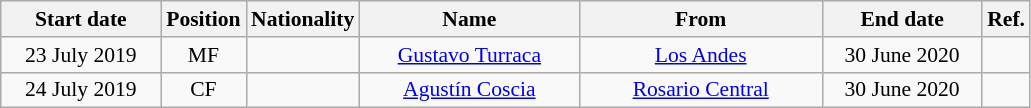<table class="wikitable" style="text-align:center; font-size:90%; ">
<tr>
<th style="background:#; color:#; width:100px;">Start date</th>
<th style="background:#; color:#; width:50px;">Position</th>
<th style="background:#; color:#; width:50px;">Nationality</th>
<th style="background:#; color:#; width:140px;">Name</th>
<th style="background:#; color:#; width:155px;">From</th>
<th style="background:#; color:#; width:100px;">End date</th>
<th style="background:#; color:#; width:25px;">Ref.</th>
</tr>
<tr>
<td>23 July 2019</td>
<td>MF</td>
<td></td>
<td><a href='#'>Gustavo Turraca</a></td>
<td> <a href='#'>Los Andes</a></td>
<td>30 June 2020</td>
<td></td>
</tr>
<tr>
<td>24 July 2019</td>
<td>CF</td>
<td></td>
<td><a href='#'>Agustín Coscia</a></td>
<td> <a href='#'>Rosario Central</a></td>
<td>30 June 2020</td>
<td></td>
</tr>
</table>
